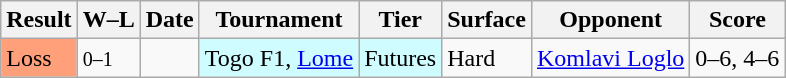<table class="sortable wikitable">
<tr>
<th>Result</th>
<th class="unsortable">W–L</th>
<th>Date</th>
<th>Tournament</th>
<th>Tier</th>
<th>Surface</th>
<th>Opponent</th>
<th class="unsortable">Score</th>
</tr>
<tr>
<td bgcolor=FFA07A>Loss</td>
<td><small>0–1</small></td>
<td></td>
<td style="background:#cffcff;">Togo F1, <a href='#'>Lome</a></td>
<td style="background:#cffcff;">Futures</td>
<td>Hard</td>
<td> <a href='#'>Komlavi Loglo</a></td>
<td>0–6, 4–6</td>
</tr>
</table>
